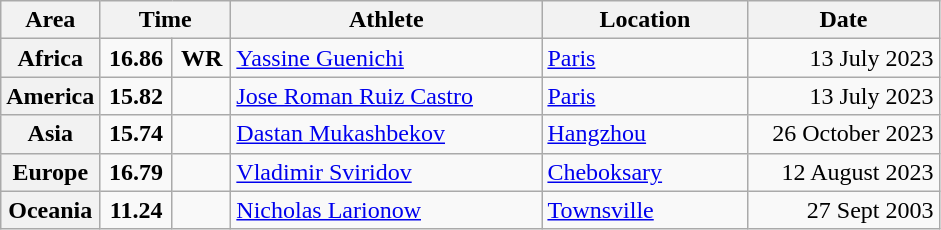<table class="wikitable">
<tr>
<th width="45">Area</th>
<th width="80" colspan="2">Time</th>
<th width="200">Athlete</th>
<th width="130">Location</th>
<th width="120">Date</th>
</tr>
<tr>
<th>Africa</th>
<td align=center><strong>16.86 </strong></td>
<td align=center><strong>WR</strong></td>
<td> <a href='#'>Yassine Guenichi</a></td>
<td> <a href='#'>Paris</a></td>
<td align=right>13 July 2023</td>
</tr>
<tr>
<th>America</th>
<td align=center><strong>15.82 </strong></td>
<td align=center></td>
<td> <a href='#'>Jose Roman Ruiz Castro</a></td>
<td> <a href='#'>Paris</a></td>
<td align=right>13 July 2023</td>
</tr>
<tr>
<th>Asia</th>
<td align=center><strong>15.74 </strong></td>
<td align=center></td>
<td> <a href='#'>Dastan Mukashbekov</a></td>
<td> <a href='#'>Hangzhou</a></td>
<td align=right>26 October 2023</td>
</tr>
<tr>
<th>Europe</th>
<td align=center><strong>16.79 </strong></td>
<td align=center></td>
<td> <a href='#'>Vladimir Sviridov</a></td>
<td> <a href='#'>Cheboksary</a></td>
<td align=right>12 August 2023</td>
</tr>
<tr>
<th>Oceania</th>
<td align=center><strong>11.24 </strong></td>
<td align=center></td>
<td> <a href='#'>Nicholas Larionow</a></td>
<td> <a href='#'>Townsville</a></td>
<td align=right>27 Sept 2003</td>
</tr>
</table>
